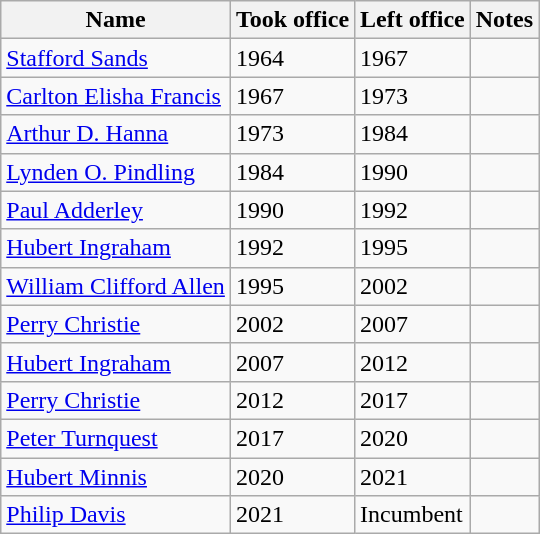<table class="wikitable">
<tr>
<th>Name</th>
<th>Took office</th>
<th>Left office</th>
<th>Notes</th>
</tr>
<tr>
<td><a href='#'>Stafford Sands</a></td>
<td>1964</td>
<td>1967</td>
<td></td>
</tr>
<tr>
<td><a href='#'>Carlton Elisha Francis</a></td>
<td>1967</td>
<td>1973</td>
<td></td>
</tr>
<tr>
<td><a href='#'>Arthur D. Hanna</a></td>
<td>1973</td>
<td>1984</td>
<td></td>
</tr>
<tr>
<td><a href='#'>Lynden O. Pindling</a></td>
<td>1984</td>
<td>1990</td>
<td></td>
</tr>
<tr>
<td><a href='#'>Paul Adderley</a></td>
<td>1990</td>
<td>1992</td>
<td></td>
</tr>
<tr>
<td><a href='#'>Hubert Ingraham</a></td>
<td>1992</td>
<td>1995</td>
<td></td>
</tr>
<tr>
<td><a href='#'>William Clifford Allen</a></td>
<td>1995</td>
<td>2002</td>
<td></td>
</tr>
<tr>
<td><a href='#'>Perry Christie</a></td>
<td>2002</td>
<td>2007</td>
<td></td>
</tr>
<tr>
<td><a href='#'>Hubert Ingraham</a></td>
<td>2007</td>
<td>2012</td>
<td></td>
</tr>
<tr>
<td><a href='#'>Perry Christie</a></td>
<td>2012</td>
<td>2017</td>
<td></td>
</tr>
<tr>
<td><a href='#'>Peter Turnquest</a></td>
<td>2017</td>
<td>2020</td>
<td></td>
</tr>
<tr>
<td><a href='#'>Hubert Minnis</a></td>
<td>2020</td>
<td>2021</td>
<td></td>
</tr>
<tr>
<td><a href='#'>Philip Davis</a></td>
<td>2021</td>
<td>Incumbent</td>
<td></td>
</tr>
</table>
